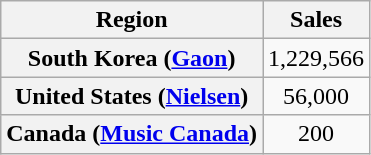<table class="wikitable plainrowheaders" style="text-align:center;">
<tr>
<th>Region</th>
<th scope="col">Sales</th>
</tr>
<tr>
<th scope=row>South Korea (<a href='#'>Gaon</a>)</th>
<td>1,229,566</td>
</tr>
<tr>
<th scope=row>United States (<a href='#'>Nielsen</a>)</th>
<td>56,000</td>
</tr>
<tr>
<th scope=row>Canada (<a href='#'>Music Canada</a>)</th>
<td>200</td>
</tr>
</table>
